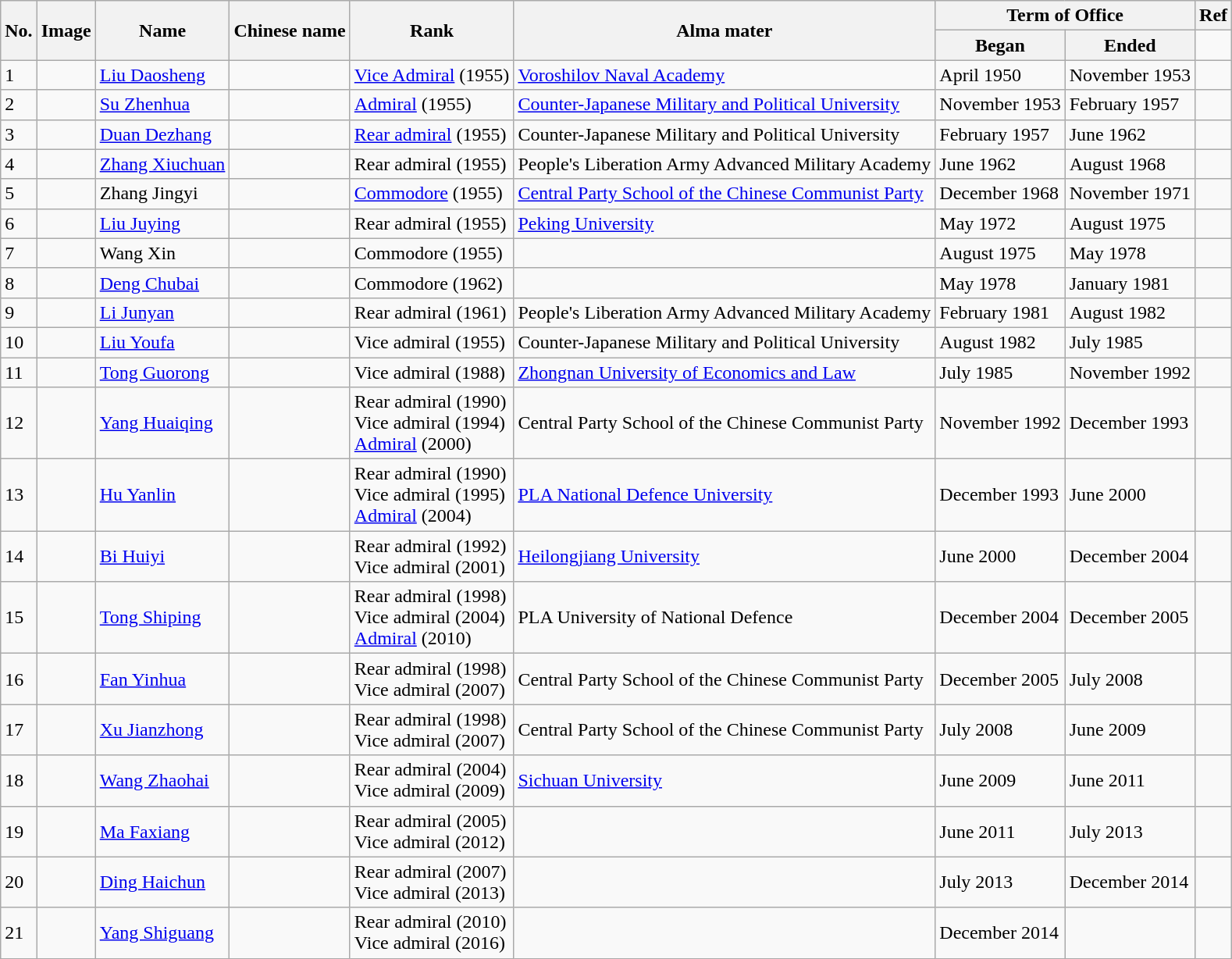<table class="wikitable">
<tr>
<th rowspan="2">No.</th>
<th rowspan="2">Image</th>
<th rowspan="2">Name</th>
<th rowspan="2">Chinese name</th>
<th rowspan="2">Rank</th>
<th rowspan="2">Alma mater</th>
<th colspan="2">Term of Office</th>
<th colspan="2">Ref</th>
</tr>
<tr>
<th>Began</th>
<th>Ended</th>
</tr>
<tr>
<td>1</td>
<td></td>
<td><a href='#'>Liu Daosheng</a></td>
<td></td>
<td><a href='#'>Vice Admiral</a> (1955)</td>
<td><a href='#'>Voroshilov Naval Academy</a></td>
<td>April 1950</td>
<td>November 1953</td>
<td></td>
</tr>
<tr>
<td>2</td>
<td></td>
<td><a href='#'>Su Zhenhua</a></td>
<td></td>
<td><a href='#'>Admiral</a> (1955)</td>
<td><a href='#'>Counter-Japanese Military and Political University</a></td>
<td>November 1953</td>
<td>February 1957</td>
<td></td>
</tr>
<tr>
<td>3</td>
<td></td>
<td><a href='#'>Duan Dezhang</a></td>
<td></td>
<td><a href='#'>Rear admiral</a> (1955)</td>
<td>Counter-Japanese Military and Political University</td>
<td>February 1957</td>
<td>June 1962</td>
<td></td>
</tr>
<tr>
<td>4</td>
<td></td>
<td><a href='#'>Zhang Xiuchuan</a></td>
<td></td>
<td>Rear admiral (1955)</td>
<td>People's Liberation Army Advanced Military Academy</td>
<td>June 1962</td>
<td>August 1968</td>
<td></td>
</tr>
<tr>
<td>5</td>
<td></td>
<td>Zhang Jingyi</td>
<td></td>
<td><a href='#'>Commodore</a> (1955)</td>
<td><a href='#'>Central Party School of the Chinese Communist Party</a></td>
<td>December 1968</td>
<td>November 1971</td>
<td></td>
</tr>
<tr>
<td>6</td>
<td></td>
<td><a href='#'>Liu Juying</a></td>
<td></td>
<td>Rear admiral (1955)</td>
<td><a href='#'>Peking University</a></td>
<td>May 1972</td>
<td>August 1975</td>
<td></td>
</tr>
<tr>
<td>7</td>
<td></td>
<td>Wang Xin</td>
<td></td>
<td>Commodore (1955)</td>
<td></td>
<td>August 1975</td>
<td>May 1978</td>
<td></td>
</tr>
<tr>
<td>8</td>
<td></td>
<td><a href='#'>Deng Chubai</a></td>
<td></td>
<td>Commodore (1962)</td>
<td></td>
<td>May 1978</td>
<td>January 1981</td>
<td></td>
</tr>
<tr>
<td>9</td>
<td></td>
<td><a href='#'>Li Junyan</a></td>
<td></td>
<td>Rear admiral (1961)</td>
<td>People's Liberation Army Advanced Military Academy</td>
<td>February 1981</td>
<td>August 1982</td>
<td></td>
</tr>
<tr>
<td>10</td>
<td></td>
<td><a href='#'>Liu Youfa</a></td>
<td></td>
<td>Vice admiral (1955)</td>
<td>Counter-Japanese Military and Political University</td>
<td>August 1982</td>
<td>July 1985</td>
<td></td>
</tr>
<tr>
<td>11</td>
<td></td>
<td><a href='#'>Tong Guorong</a></td>
<td></td>
<td>Vice admiral (1988)</td>
<td><a href='#'>Zhongnan University of Economics and Law</a></td>
<td>July 1985</td>
<td>November 1992</td>
<td></td>
</tr>
<tr>
<td>12</td>
<td></td>
<td><a href='#'>Yang Huaiqing</a></td>
<td></td>
<td>Rear admiral (1990)<br>Vice admiral (1994)<br><a href='#'>Admiral</a> (2000)</td>
<td>Central Party School of the Chinese Communist Party</td>
<td>November 1992</td>
<td>December 1993</td>
<td></td>
</tr>
<tr>
<td>13</td>
<td></td>
<td><a href='#'>Hu Yanlin</a></td>
<td></td>
<td>Rear admiral (1990)<br>Vice admiral (1995)<br><a href='#'>Admiral</a> (2004)</td>
<td><a href='#'>PLA National Defence University</a></td>
<td>December 1993</td>
<td>June 2000</td>
<td></td>
</tr>
<tr>
<td>14</td>
<td></td>
<td><a href='#'>Bi Huiyi</a></td>
<td></td>
<td>Rear admiral (1992)<br>Vice admiral (2001)</td>
<td><a href='#'>Heilongjiang University</a></td>
<td>June 2000</td>
<td>December 2004</td>
<td></td>
</tr>
<tr>
<td>15</td>
<td></td>
<td><a href='#'>Tong Shiping</a></td>
<td></td>
<td>Rear admiral (1998)<br>Vice admiral (2004)<br><a href='#'>Admiral</a> (2010)</td>
<td>PLA University of National Defence</td>
<td>December 2004</td>
<td>December 2005</td>
<td></td>
</tr>
<tr>
<td>16</td>
<td></td>
<td><a href='#'>Fan Yinhua</a></td>
<td></td>
<td>Rear admiral (1998)<br>Vice admiral (2007)</td>
<td>Central Party School of the Chinese Communist Party</td>
<td>December 2005</td>
<td>July 2008</td>
<td></td>
</tr>
<tr>
<td>17</td>
<td></td>
<td><a href='#'>Xu Jianzhong</a></td>
<td></td>
<td>Rear admiral (1998)<br>Vice admiral (2007)</td>
<td>Central Party School of the Chinese Communist Party</td>
<td>July 2008</td>
<td>June 2009</td>
<td></td>
</tr>
<tr>
<td>18</td>
<td></td>
<td><a href='#'>Wang Zhaohai</a></td>
<td></td>
<td>Rear admiral (2004)<br>Vice admiral (2009)</td>
<td><a href='#'>Sichuan University</a></td>
<td>June 2009</td>
<td>June 2011</td>
<td></td>
</tr>
<tr>
<td>19</td>
<td></td>
<td><a href='#'>Ma Faxiang</a></td>
<td></td>
<td>Rear admiral (2005)<br>Vice admiral (2012)</td>
<td></td>
<td>June 2011</td>
<td>July 2013</td>
<td></td>
</tr>
<tr>
<td>20</td>
<td></td>
<td><a href='#'>Ding Haichun</a></td>
<td></td>
<td>Rear admiral (2007)<br>Vice admiral (2013)</td>
<td></td>
<td>July 2013</td>
<td>December 2014</td>
<td></td>
</tr>
<tr>
<td>21</td>
<td></td>
<td><a href='#'>Yang Shiguang</a></td>
<td></td>
<td>Rear admiral (2010)<br>Vice admiral (2016)  </td>
<td></td>
<td>December 2014</td>
<td></td>
<td></td>
</tr>
</table>
